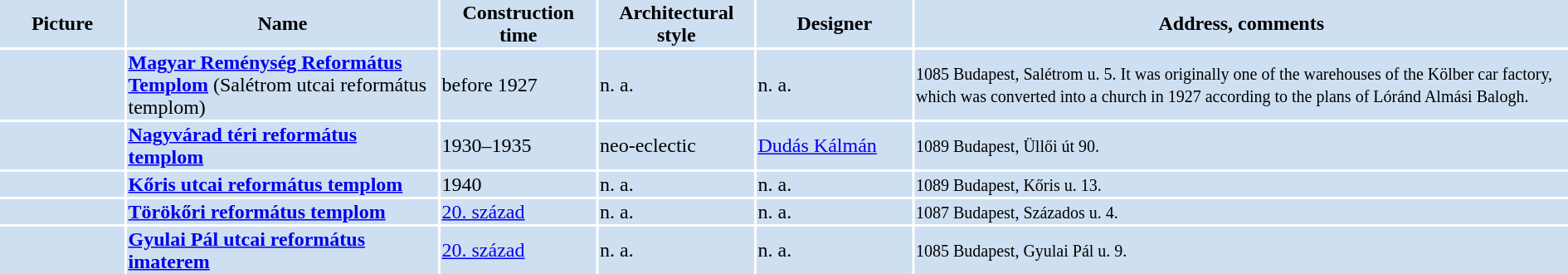<table width="100%">
<tr>
<th bgcolor="#CEDFF2" width="8%">Picture</th>
<th bgcolor="#CEDFF2" width="20%">Name</th>
<th bgcolor="#CEDFF2" width="10%">Construction time</th>
<th bgcolor="#CEDFF2" width="10%">Architectural style</th>
<th bgcolor="#CEDFF2" width="10%">Designer</th>
<th bgcolor="#CEDFF2" width="42%">Address, comments</th>
</tr>
<tr>
<td bgcolor="#CEDFF2"></td>
<td bgcolor="#CEDFF2"><strong><a href='#'>Magyar Reménység Református Templom</a></strong> (Salétrom utcai református templom)</td>
<td bgcolor="#CEDFF2">before 1927</td>
<td bgcolor="#CEDFF2">n. a.</td>
<td bgcolor="#CEDFF2">n. a.</td>
<td bgcolor="#CEDFF2"><small>1085 Budapest, Salétrom u. 5. It was originally one of the warehouses of the Kölber car factory, which was converted into a church in 1927 according to the plans of Lóránd Almási Balogh.</small></td>
</tr>
<tr>
<td bgcolor="#CEDFF2"></td>
<td bgcolor="#CEDFF2"><strong><a href='#'>Nagyvárad téri református templom</a></strong></td>
<td bgcolor="#CEDFF2">1930–1935</td>
<td bgcolor="#CEDFF2">neo-eclectic</td>
<td bgcolor="#CEDFF2"><a href='#'>Dudás Kálmán</a></td>
<td bgcolor="#CEDFF2"><small>1089 Budapest, Üllői út 90. </small></td>
</tr>
<tr>
<td bgcolor="#CEDFF2"></td>
<td bgcolor="#CEDFF2"><strong><a href='#'>Kőris utcai református templom</a></strong></td>
<td bgcolor="#CEDFF2">1940</td>
<td bgcolor="#CEDFF2">n. a.</td>
<td bgcolor="#CEDFF2">n. a.</td>
<td bgcolor="#CEDFF2"><small>1089 Budapest, Kőris u. 13. </small></td>
</tr>
<tr>
<td bgcolor="#CEDFF2"> </td>
<td bgcolor="#CEDFF2"><strong><a href='#'>Törökőri református templom</a></strong></td>
<td bgcolor="#CEDFF2"><a href='#'>20. század</a></td>
<td bgcolor="#CEDFF2">n. a.</td>
<td bgcolor="#CEDFF2">n. a.</td>
<td bgcolor="#CEDFF2"><small>1087 Budapest, Százados u. 4. </small></td>
</tr>
<tr>
<td bgcolor="#CEDFF2"></td>
<td bgcolor="#CEDFF2"><strong><a href='#'>Gyulai Pál utcai református imaterem</a></strong></td>
<td bgcolor="#CEDFF2"><a href='#'>20. század</a></td>
<td bgcolor="#CEDFF2">n. a.</td>
<td bgcolor="#CEDFF2">n. a.</td>
<td bgcolor="#CEDFF2"><small>1085 Budapest, Gyulai Pál u. 9. </small></td>
</tr>
</table>
